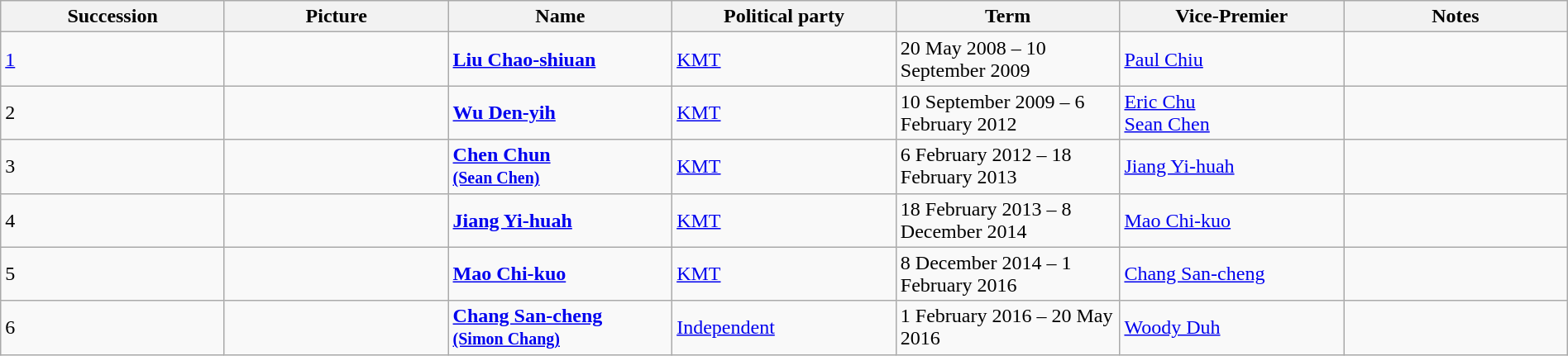<table class="wikitable collapsible" style="width: 100%;">
<tr>
<th style="text-align:center; width:100px;">Succession</th>
<th style="text-align:center; width:100px;">Picture</th>
<th style="text-align:center; width:100px;">Name</th>
<th style="text-align:center; width:100px;">Political party</th>
<th style="text-align:center; width:100px;">Term</th>
<th style="text-align:center; width:100px;">Vice-Premier</th>
<th style="text-align:center; width:100px;">Notes</th>
</tr>
<tr>
<td><a href='#'>1</a></td>
<td></td>
<td><strong><a href='#'>Liu Chao-shiuan</a></strong></td>
<td><a href='#'>KMT</a></td>
<td>20 May 2008 – 10 September 2009</td>
<td><a href='#'>Paul Chiu</a></td>
<td></td>
</tr>
<tr>
<td>2</td>
<td></td>
<td><strong><a href='#'>Wu Den-yih</a></strong></td>
<td><a href='#'>KMT</a></td>
<td>10 September 2009 – 6 February 2012</td>
<td><a href='#'>Eric Chu</a><br><a href='#'>Sean Chen</a></td>
<td></td>
</tr>
<tr>
<td>3</td>
<td></td>
<td><strong><a href='#'>Chen Chun</a></strong><br><strong><a href='#'><small>(Sean Chen)</small></a></strong></td>
<td><a href='#'>KMT</a></td>
<td>6 February 2012 – 18 February 2013</td>
<td><a href='#'>Jiang Yi-huah</a></td>
<td></td>
</tr>
<tr>
<td>4</td>
<td></td>
<td><strong><a href='#'>Jiang Yi-huah</a></strong></td>
<td><a href='#'>KMT</a></td>
<td>18 February 2013 – 8 December 2014</td>
<td><a href='#'>Mao Chi-kuo</a></td>
<td></td>
</tr>
<tr>
<td>5</td>
<td></td>
<td><strong><a href='#'>Mao Chi-kuo</a></strong></td>
<td><a href='#'>KMT</a></td>
<td>8 December 2014 – 1 February 2016</td>
<td><a href='#'>Chang San-cheng</a></td>
<td></td>
</tr>
<tr>
<td>6</td>
<td></td>
<td><strong><a href='#'>Chang San-cheng</a></strong><br><strong><a href='#'><small>(Simon Chang)</small></a></strong></td>
<td><a href='#'>Independent</a></td>
<td>1 February 2016 – 20 May 2016</td>
<td><a href='#'>Woody Duh</a></td>
<td></td>
</tr>
</table>
